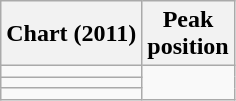<table class="wikitable sortable plainrowheaders">
<tr>
<th scope="col">Chart (2011)</th>
<th scope="col">Peak<br>position</th>
</tr>
<tr>
<td></td>
</tr>
<tr>
<td></td>
</tr>
<tr>
<td></td>
</tr>
</table>
